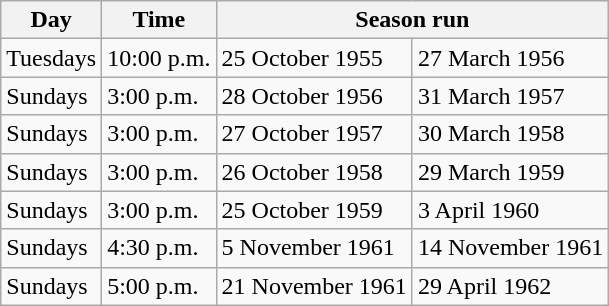<table class="wikitable">
<tr>
<th>Day</th>
<th>Time</th>
<th colspan="2">Season run</th>
</tr>
<tr>
<td>Tuesdays</td>
<td>10:00 p.m.</td>
<td>25 October 1955</td>
<td>27 March 1956</td>
</tr>
<tr>
<td>Sundays</td>
<td>3:00 p.m.</td>
<td>28 October 1956</td>
<td>31 March 1957</td>
</tr>
<tr>
<td>Sundays</td>
<td>3:00 p.m.</td>
<td>27 October 1957</td>
<td>30 March 1958</td>
</tr>
<tr>
<td>Sundays</td>
<td>3:00 p.m.</td>
<td>26 October 1958</td>
<td>29 March 1959</td>
</tr>
<tr>
<td>Sundays</td>
<td>3:00 p.m.</td>
<td>25 October 1959</td>
<td>3 April 1960</td>
</tr>
<tr>
<td>Sundays</td>
<td>4:30 p.m.</td>
<td>5 November 1961</td>
<td>14 November 1961</td>
</tr>
<tr>
<td>Sundays</td>
<td>5:00 p.m.</td>
<td>21 November 1961</td>
<td>29 April 1962</td>
</tr>
</table>
